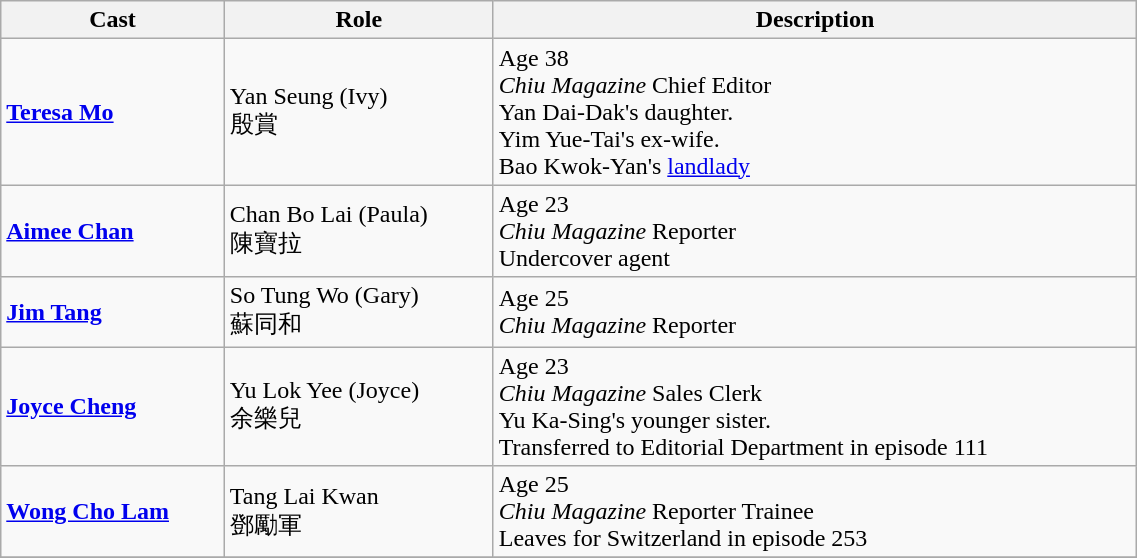<table class="wikitable" width="60%">
<tr>
<th>Cast</th>
<th>Role</th>
<th>Description</th>
</tr>
<tr>
<td><strong><a href='#'>Teresa Mo</a></strong></td>
<td>Yan Seung (Ivy) <br> 殷賞</td>
<td>Age 38<br><em>Chiu Magazine</em> Chief Editor <br> Yan Dai-Dak's daughter. <br> Yim Yue-Tai's ex-wife. <br> Bao Kwok-Yan's <a href='#'>landlady</a></td>
</tr>
<tr>
<td><strong><a href='#'>Aimee Chan</a></strong></td>
<td>Chan Bo Lai (Paula) <br> 陳寶拉</td>
<td>Age 23<br><em>Chiu Magazine</em> Reporter <br>Undercover agent</td>
</tr>
<tr>
<td><strong><a href='#'>Jim Tang</a></strong></td>
<td>So Tung Wo (Gary) <br> 蘇同和</td>
<td>Age 25<br><em>Chiu Magazine</em> Reporter</td>
</tr>
<tr>
<td><strong><a href='#'>Joyce Cheng</a></strong></td>
<td>Yu Lok Yee (Joyce) <br> 余樂兒</td>
<td>Age 23<br><em>Chiu Magazine</em> Sales Clerk <br> Yu Ka-Sing's younger sister.<br>Transferred to Editorial Department in episode 111</td>
</tr>
<tr>
<td><strong><a href='#'>Wong Cho Lam</a></strong></td>
<td>Tang Lai Kwan<br> 鄧勵軍</td>
<td>Age 25<br><em>Chiu Magazine</em> Reporter Trainee <br> Leaves for Switzerland in episode 253</td>
</tr>
<tr>
</tr>
</table>
